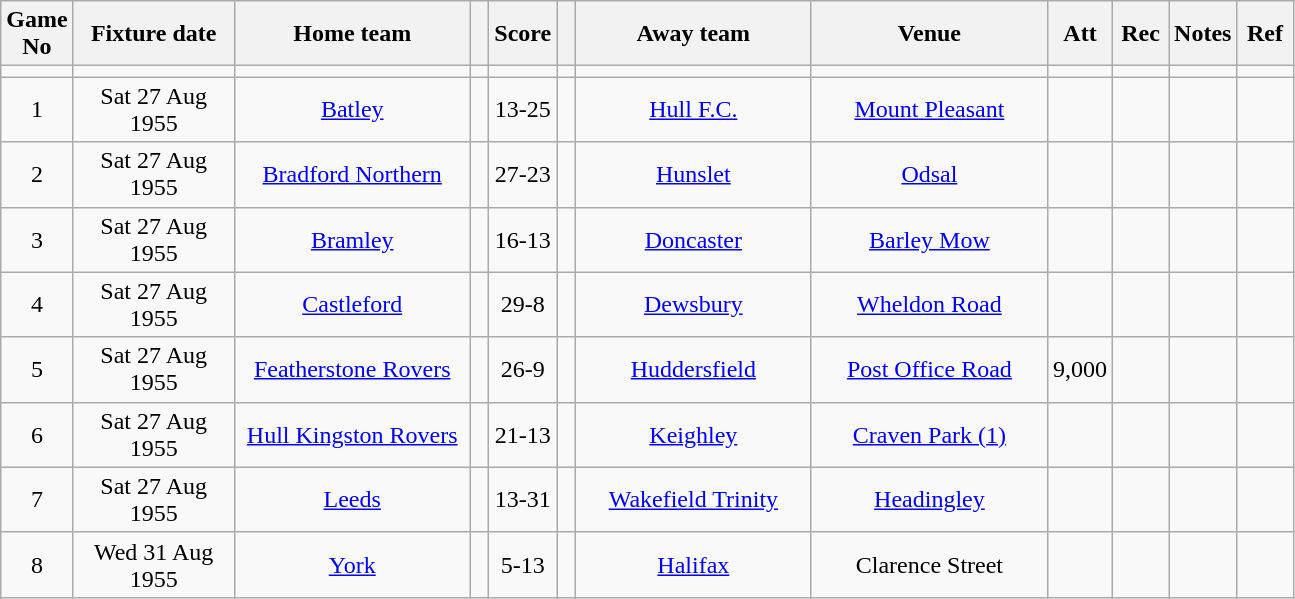<table class="wikitable" style="text-align:center;">
<tr>
<th width=20 abbr="No">Game No</th>
<th width=100 abbr="Date">Fixture date</th>
<th width=150 abbr="Home team">Home team</th>
<th width=5 abbr="space"></th>
<th width=20 abbr="Score">Score</th>
<th width=5 abbr="space"></th>
<th width=150 abbr="Away team">Away team</th>
<th width=150 abbr="Venue">Venue</th>
<th width=30 abbr="Att">Att</th>
<th width=30 abbr="Rec">Rec</th>
<th width=20 abbr="Notes">Notes</th>
<th width=30 abbr="Ref">Ref</th>
</tr>
<tr>
<td></td>
<td></td>
<td></td>
<td></td>
<td></td>
<td></td>
<td></td>
<td></td>
<td></td>
<td></td>
<td></td>
<td></td>
</tr>
<tr>
<td>1</td>
<td>Sat 27 Aug 1955</td>
<td><a href='#'>Batley</a></td>
<td></td>
<td>13-25</td>
<td></td>
<td><a href='#'>Hull F.C.</a></td>
<td><a href='#'>Mount Pleasant</a></td>
<td></td>
<td></td>
<td></td>
<td></td>
</tr>
<tr>
<td>2</td>
<td>Sat 27 Aug 1955</td>
<td><a href='#'>Bradford Northern</a></td>
<td></td>
<td>27-23</td>
<td></td>
<td><a href='#'>Hunslet</a></td>
<td><a href='#'>Odsal</a></td>
<td></td>
<td></td>
<td></td>
<td></td>
</tr>
<tr>
<td>3</td>
<td>Sat 27 Aug 1955</td>
<td><a href='#'>Bramley</a></td>
<td></td>
<td>16-13</td>
<td></td>
<td><a href='#'>Doncaster</a></td>
<td><a href='#'>Barley Mow</a></td>
<td></td>
<td></td>
<td></td>
<td></td>
</tr>
<tr>
<td>4</td>
<td>Sat 27 Aug 1955</td>
<td><a href='#'>Castleford</a></td>
<td></td>
<td>29-8</td>
<td></td>
<td><a href='#'>Dewsbury</a></td>
<td><a href='#'>Wheldon Road</a></td>
<td></td>
<td></td>
<td></td>
<td></td>
</tr>
<tr>
<td>5</td>
<td>Sat 27 Aug 1955</td>
<td><a href='#'>Featherstone Rovers</a></td>
<td></td>
<td>26-9</td>
<td></td>
<td><a href='#'>Huddersfield</a></td>
<td><a href='#'>Post Office Road</a></td>
<td>9,000</td>
<td></td>
<td></td>
<td></td>
</tr>
<tr>
<td>6</td>
<td>Sat 27 Aug 1955</td>
<td><a href='#'>Hull Kingston Rovers</a></td>
<td></td>
<td>21-13</td>
<td></td>
<td><a href='#'>Keighley</a></td>
<td><a href='#'>Craven Park (1)</a></td>
<td></td>
<td></td>
<td></td>
<td></td>
</tr>
<tr>
<td>7</td>
<td>Sat 27 Aug 1955</td>
<td><a href='#'>Leeds</a></td>
<td></td>
<td>13-31</td>
<td></td>
<td><a href='#'>Wakefield Trinity</a></td>
<td><a href='#'>Headingley</a></td>
<td></td>
<td></td>
<td></td>
<td></td>
</tr>
<tr>
<td>8</td>
<td>Wed 31 Aug 1955</td>
<td><a href='#'>York</a></td>
<td></td>
<td>5-13</td>
<td></td>
<td><a href='#'>Halifax</a></td>
<td>Clarence Street</td>
<td></td>
<td></td>
<td></td>
<td></td>
</tr>
</table>
